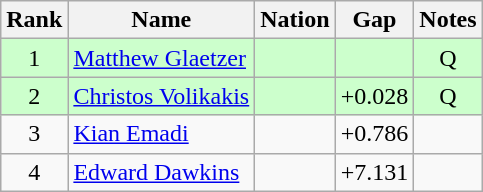<table class="wikitable sortable" style="text-align:center">
<tr>
<th>Rank</th>
<th>Name</th>
<th>Nation</th>
<th>Gap</th>
<th>Notes</th>
</tr>
<tr bgcolor=ccffcc>
<td>1</td>
<td align=left><a href='#'>Matthew Glaetzer</a></td>
<td align=left></td>
<td></td>
<td>Q</td>
</tr>
<tr bgcolor=ccffcc>
<td>2</td>
<td align=left><a href='#'>Christos Volikakis</a></td>
<td align=left></td>
<td>+0.028</td>
<td>Q</td>
</tr>
<tr>
<td>3</td>
<td align=left><a href='#'>Kian Emadi</a></td>
<td align=left></td>
<td>+0.786</td>
<td></td>
</tr>
<tr>
<td>4</td>
<td align=left><a href='#'>Edward Dawkins</a></td>
<td align=left></td>
<td>+7.131</td>
<td></td>
</tr>
</table>
